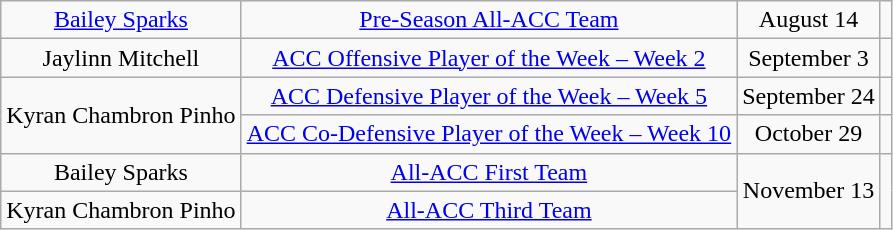<table class="wikitable sortable" style="text-align: center">
<tr>
<td><a href='#'>Bailey Sparks</a></td>
<td><a href='#'>Pre-Season All-ACC Team</a></td>
<td>August 14</td>
<td></td>
</tr>
<tr>
<td>Jaylinn Mitchell</td>
<td><a href='#'>ACC Offensive Player of the Week – Week 2</a></td>
<td>September 3</td>
<td></td>
</tr>
<tr>
<td rowspan=2>Kyran Chambron Pinho</td>
<td><a href='#'>ACC Defensive Player of the Week – Week 5</a></td>
<td>September 24</td>
<td></td>
</tr>
<tr>
<td><a href='#'>ACC Co-Defensive Player of the Week – Week 10</a></td>
<td>October 29</td>
<td></td>
</tr>
<tr>
<td>Bailey Sparks</td>
<td><a href='#'>All-ACC First Team</a></td>
<td rowspan=2>November 13</td>
<td rowspan=2></td>
</tr>
<tr>
<td>Kyran Chambron Pinho</td>
<td><a href='#'>All-ACC Third Team</a></td>
</tr>
</table>
